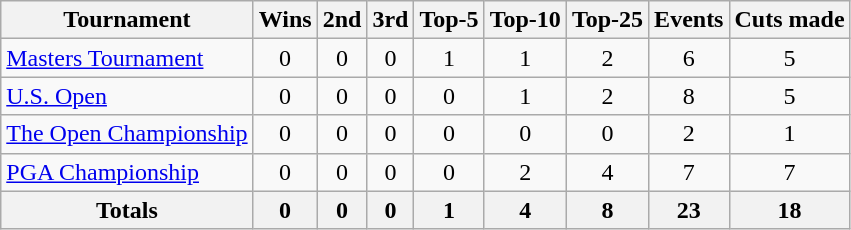<table class=wikitable style=text-align:center>
<tr>
<th>Tournament</th>
<th>Wins</th>
<th>2nd</th>
<th>3rd</th>
<th>Top-5</th>
<th>Top-10</th>
<th>Top-25</th>
<th>Events</th>
<th>Cuts made</th>
</tr>
<tr>
<td align=left><a href='#'>Masters Tournament</a></td>
<td>0</td>
<td>0</td>
<td>0</td>
<td>1</td>
<td>1</td>
<td>2</td>
<td>6</td>
<td>5</td>
</tr>
<tr>
<td align=left><a href='#'>U.S. Open</a></td>
<td>0</td>
<td>0</td>
<td>0</td>
<td>0</td>
<td>1</td>
<td>2</td>
<td>8</td>
<td>5</td>
</tr>
<tr>
<td align=left><a href='#'>The Open Championship</a></td>
<td>0</td>
<td>0</td>
<td>0</td>
<td>0</td>
<td>0</td>
<td>0</td>
<td>2</td>
<td>1</td>
</tr>
<tr>
<td align=left><a href='#'>PGA Championship</a></td>
<td>0</td>
<td>0</td>
<td>0</td>
<td>0</td>
<td>2</td>
<td>4</td>
<td>7</td>
<td>7</td>
</tr>
<tr>
<th>Totals</th>
<th>0</th>
<th>0</th>
<th>0</th>
<th>1</th>
<th>4</th>
<th>8</th>
<th>23</th>
<th>18</th>
</tr>
</table>
